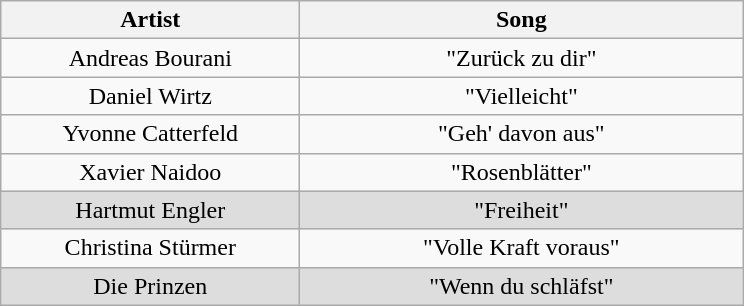<table class="wikitable plainrowheaders" style="text-align:center;" border="1">
<tr>
<th scope="col" rowspan="1" style="width:12em;">Artist</th>
<th scope="col" rowspan="1" style="width:18em;">Song</th>
</tr>
<tr>
<td scope="row">Andreas Bourani</td>
<td>"Zurück zu dir"</td>
</tr>
<tr>
<td scope="row">Daniel Wirtz</td>
<td>"Vielleicht"</td>
</tr>
<tr>
<td scope="row">Yvonne Catterfeld</td>
<td>"Geh' davon aus"</td>
</tr>
<tr>
<td scope="row">Xavier Naidoo</td>
<td>"Rosenblätter"</td>
</tr>
<tr style="background:#ddd;">
<td scope="row">Hartmut Engler</td>
<td>"Freiheit"</td>
</tr>
<tr>
<td scope="row">Christina Stürmer</td>
<td>"Volle Kraft voraus"</td>
</tr>
<tr style="background:#ddd;">
<td scope="row">Die Prinzen</td>
<td>"Wenn du schläfst"</td>
</tr>
</table>
